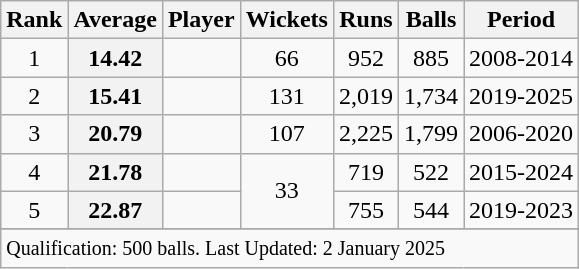<table class="wikitable plainrowheaders sortable">
<tr>
<th scope=col>Rank</th>
<th scope=col>Average</th>
<th scope=col>Player</th>
<th scope=col>Wickets</th>
<th scope=col>Runs</th>
<th scope=col>Balls</th>
<th scope=col>Period</th>
</tr>
<tr>
<td align=center>1</td>
<th scope=row style=text-align:center;>14.42</th>
<td></td>
<td align=center>66</td>
<td align=center>952</td>
<td align=center>885</td>
<td>2008-2014</td>
</tr>
<tr>
<td align=center>2</td>
<th scope=row style=text-align:center;>15.41</th>
<td> </td>
<td align=center>131</td>
<td align="center">2,019</td>
<td align="center">1,734</td>
<td>2019-2025</td>
</tr>
<tr>
<td align=center>3</td>
<th scope=row style=text-align:center;>20.79</th>
<td></td>
<td align=center>107</td>
<td align=center>2,225</td>
<td align=center>1,799</td>
<td>2006-2020</td>
</tr>
<tr>
<td align=center>4</td>
<th scope=row style=text-align:center;>21.78</th>
<td> </td>
<td align=center rowspan=2>33</td>
<td align="center">719</td>
<td align="center">522</td>
<td>2015-2024</td>
</tr>
<tr>
<td align=center>5</td>
<th scope=row style=text-align:center;>22.87</th>
<td> </td>
<td align=center>755</td>
<td align=center>544</td>
<td>2019-2023</td>
</tr>
<tr>
</tr>
<tr class=sortbottom>
<td colspan=7><small>Qualification: 500 balls. Last Updated: 2 January 2025</small></td>
</tr>
</table>
